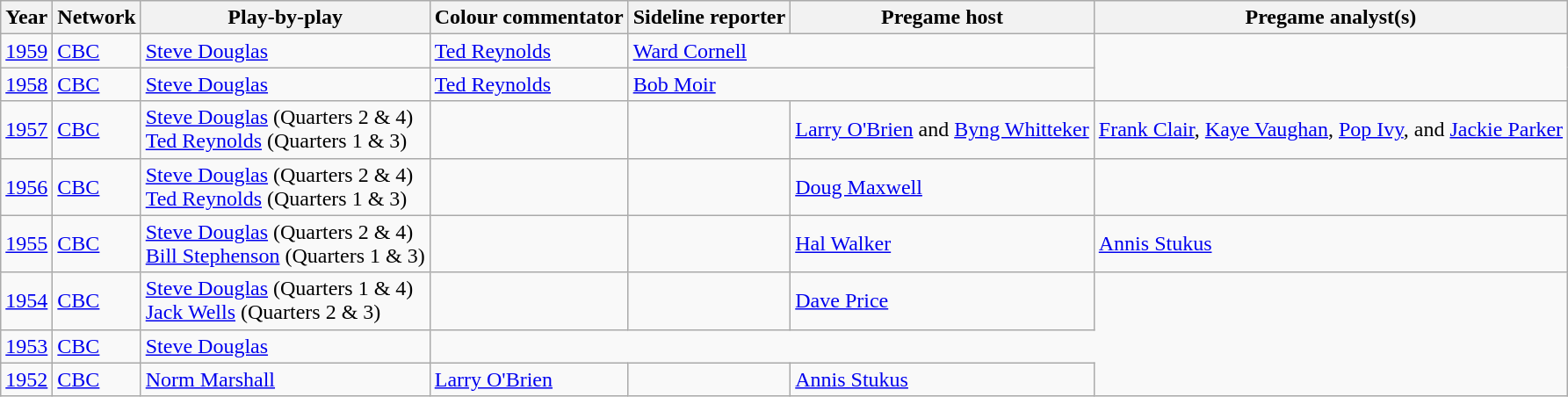<table class="wikitable">
<tr>
<th><strong>Year</strong></th>
<th><strong>Network</strong></th>
<th><strong>Play-by-play</strong></th>
<th><strong>Colour commentator</strong></th>
<th><strong>Sideline reporter</strong></th>
<th><strong>Pregame host</strong></th>
<th><strong>Pregame analyst(s)</strong></th>
</tr>
<tr>
<td><a href='#'>1959</a></td>
<td><a href='#'>CBC</a></td>
<td><a href='#'>Steve Douglas</a></td>
<td><a href='#'>Ted Reynolds</a></td>
<td colspan="2"><a href='#'>Ward Cornell</a></td>
</tr>
<tr>
<td><a href='#'>1958</a></td>
<td><a href='#'>CBC</a></td>
<td><a href='#'>Steve Douglas</a></td>
<td><a href='#'>Ted Reynolds</a></td>
<td colspan="2"><a href='#'>Bob Moir</a></td>
</tr>
<tr>
<td><a href='#'>1957</a></td>
<td><a href='#'>CBC</a></td>
<td><a href='#'>Steve Douglas</a> (Quarters 2 & 4)<br><a href='#'>Ted Reynolds</a> (Quarters 1 & 3)</td>
<td></td>
<td></td>
<td><a href='#'>Larry O'Brien</a> and <a href='#'>Byng Whitteker</a></td>
<td><a href='#'>Frank Clair</a>, <a href='#'>Kaye Vaughan</a>, <a href='#'>Pop Ivy</a>, and <a href='#'>Jackie Parker</a></td>
</tr>
<tr>
<td><a href='#'>1956</a></td>
<td><a href='#'>CBC</a></td>
<td><a href='#'>Steve Douglas</a> (Quarters 2 & 4)<br><a href='#'>Ted Reynolds</a> (Quarters 1 & 3)</td>
<td></td>
<td></td>
<td><a href='#'>Doug Maxwell</a></td>
</tr>
<tr>
<td><a href='#'>1955</a></td>
<td><a href='#'>CBC</a></td>
<td><a href='#'>Steve Douglas</a> (Quarters 2 & 4)<br><a href='#'>Bill Stephenson</a> (Quarters 1 & 3)</td>
<td></td>
<td></td>
<td><a href='#'>Hal Walker</a></td>
<td><a href='#'>Annis Stukus</a></td>
</tr>
<tr>
<td><a href='#'>1954</a></td>
<td><a href='#'>CBC</a></td>
<td><a href='#'>Steve Douglas</a> (Quarters 1 & 4)<br><a href='#'>Jack Wells</a> (Quarters 2 & 3)</td>
<td></td>
<td></td>
<td><a href='#'>Dave Price</a></td>
</tr>
<tr>
<td><a href='#'>1953</a></td>
<td><a href='#'>CBC</a></td>
<td><a href='#'>Steve Douglas</a></td>
</tr>
<tr>
<td><a href='#'>1952</a></td>
<td><a href='#'>CBC</a></td>
<td><a href='#'>Norm Marshall</a></td>
<td><a href='#'>Larry O'Brien</a></td>
<td></td>
<td><a href='#'>Annis Stukus</a></td>
</tr>
</table>
